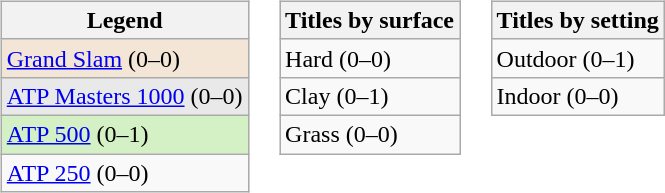<table>
<tr valign="top">
<td><br><table class="wikitable">
<tr>
<th>Legend</th>
</tr>
<tr style="background:#f3e6d7;">
<td><a href='#'>Grand Slam</a> (0–0)</td>
</tr>
<tr style="background:#e9e9e9;">
<td><a href='#'>ATP Masters 1000</a> (0–0)</td>
</tr>
<tr style="background:#d4f1c5;">
<td><a href='#'>ATP 500</a> (0–1)</td>
</tr>
<tr>
<td><a href='#'>ATP 250</a> (0–0)</td>
</tr>
</table>
</td>
<td><br><table class="wikitable">
<tr>
<th>Titles by surface</th>
</tr>
<tr>
<td>Hard (0–0)</td>
</tr>
<tr>
<td>Clay (0–1)</td>
</tr>
<tr>
<td>Grass (0–0)</td>
</tr>
</table>
</td>
<td><br><table class="wikitable">
<tr>
<th>Titles by setting</th>
</tr>
<tr>
<td>Outdoor (0–1)</td>
</tr>
<tr>
<td>Indoor (0–0)</td>
</tr>
</table>
</td>
</tr>
</table>
